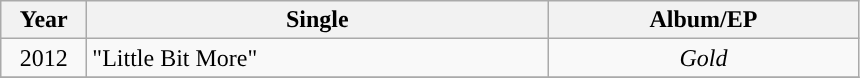<table class="wikitable">
<tr>
<th width="50">Year</th>
<th width="300">Single</th>
<th width="200">Album/EP</th>
</tr>
<tr>
<td rowspan="1" align="center">2012</td>
<td>"Little Bit More"<br></td>
<td rowspan="1" align="center"><em>Gold</em></td>
</tr>
<tr>
</tr>
</table>
